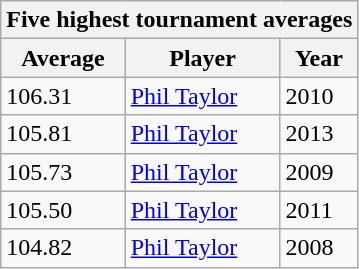<table class="wikitable sortable">
<tr>
<th colspan=5>Five highest tournament averages</th>
</tr>
<tr>
<th>Average</th>
<th>Player</th>
<th>Year</th>
</tr>
<tr>
<td>106.31</td>
<td> <a href='#'>Phil Taylor</a></td>
<td>2010</td>
</tr>
<tr>
<td>105.81</td>
<td> <a href='#'>Phil Taylor</a></td>
<td>2013</td>
</tr>
<tr>
<td>105.73</td>
<td> <a href='#'>Phil Taylor</a></td>
<td>2009</td>
</tr>
<tr>
<td>105.50</td>
<td> <a href='#'>Phil Taylor</a></td>
<td>2011</td>
</tr>
<tr>
<td>104.82</td>
<td> <a href='#'>Phil Taylor</a></td>
<td>2008</td>
</tr>
</table>
